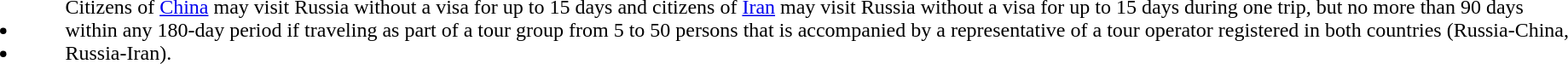<table>
<tr>
<td class=nowrap style="padding:0 2em 0 0"><br><ul><li></li><li></li></ul></td>
<td>Citizens of <a href='#'>China</a> may visit Russia without a visa for up to 15 days and citizens of <a href='#'>Iran</a> may visit Russia without a visa for up to 15 days during one trip, but no more than 90 days within any 180-day period if traveling as part of a tour group from 5 to 50 persons that is accompanied by a representative of a tour operator registered in both countries (Russia-China, Russia-Iran).</td>
</tr>
</table>
